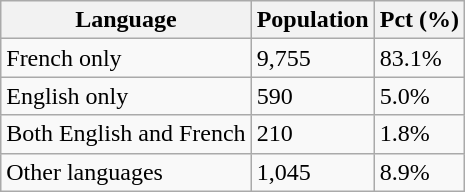<table class="wikitable">
<tr>
<th>Language</th>
<th>Population</th>
<th>Pct (%)</th>
</tr>
<tr>
<td>French only</td>
<td>9,755</td>
<td>83.1%</td>
</tr>
<tr>
<td>English only</td>
<td>590</td>
<td>5.0%</td>
</tr>
<tr>
<td>Both English and French</td>
<td>210</td>
<td>1.8%</td>
</tr>
<tr>
<td>Other languages</td>
<td>1,045</td>
<td>8.9%</td>
</tr>
</table>
